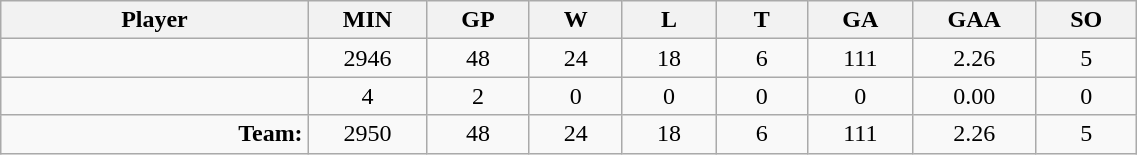<table class="wikitable sortable" width="60%">
<tr>
<th bgcolor="#DDDDFF" width="10%">Player</th>
<th width="3%" bgcolor="#DDDDFF" title="Minutes played">MIN</th>
<th width="3%" bgcolor="#DDDDFF" title="Games played in">GP</th>
<th width="3%" bgcolor="#DDDDFF" title="Wins">W</th>
<th width="3%" bgcolor="#DDDDFF"title="Losses">L</th>
<th width="3%" bgcolor="#DDDDFF" title="Ties">T</th>
<th width="3%" bgcolor="#DDDDFF" title="Goals against">GA</th>
<th width="3%" bgcolor="#DDDDFF" title="Goals against average">GAA</th>
<th width="3%" bgcolor="#DDDDFF"title="Shut-outs">SO</th>
</tr>
<tr align="center">
<td align="right"></td>
<td>2946</td>
<td>48</td>
<td>24</td>
<td>18</td>
<td>6</td>
<td>111</td>
<td>2.26</td>
<td>5</td>
</tr>
<tr align="center">
<td align="right"></td>
<td>4</td>
<td>2</td>
<td>0</td>
<td>0</td>
<td>0</td>
<td>0</td>
<td>0.00</td>
<td>0</td>
</tr>
<tr align="center">
<td align="right"><strong>Team:</strong></td>
<td>2950</td>
<td>48</td>
<td>24</td>
<td>18</td>
<td>6</td>
<td>111</td>
<td>2.26</td>
<td>5</td>
</tr>
</table>
